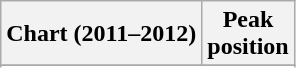<table class="wikitable sortable">
<tr>
<th>Chart (2011–2012)</th>
<th>Peak<br>position</th>
</tr>
<tr>
</tr>
<tr>
</tr>
<tr>
</tr>
</table>
